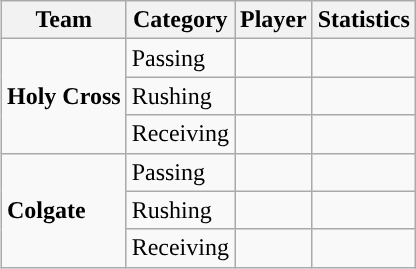<table class="wikitable" style="float: right;">
<tr>
<th>Team</th>
<th>Category</th>
<th>Player</th>
<th>Statistics</th>
</tr>
<tr>
<td rowspan=3><strong>Holy Cross</strong></td>
<td>Passing</td>
<td></td>
<td></td>
</tr>
<tr>
<td>Rushing</td>
<td></td>
<td></td>
</tr>
<tr>
<td>Receiving</td>
<td></td>
<td></td>
</tr>
<tr>
<td rowspan=3><strong>Colgate</strong></td>
<td>Passing</td>
<td></td>
<td></td>
</tr>
<tr>
<td>Rushing</td>
<td></td>
<td></td>
</tr>
<tr>
<td>Receiving</td>
<td></td>
<td></td>
</tr>
</table>
